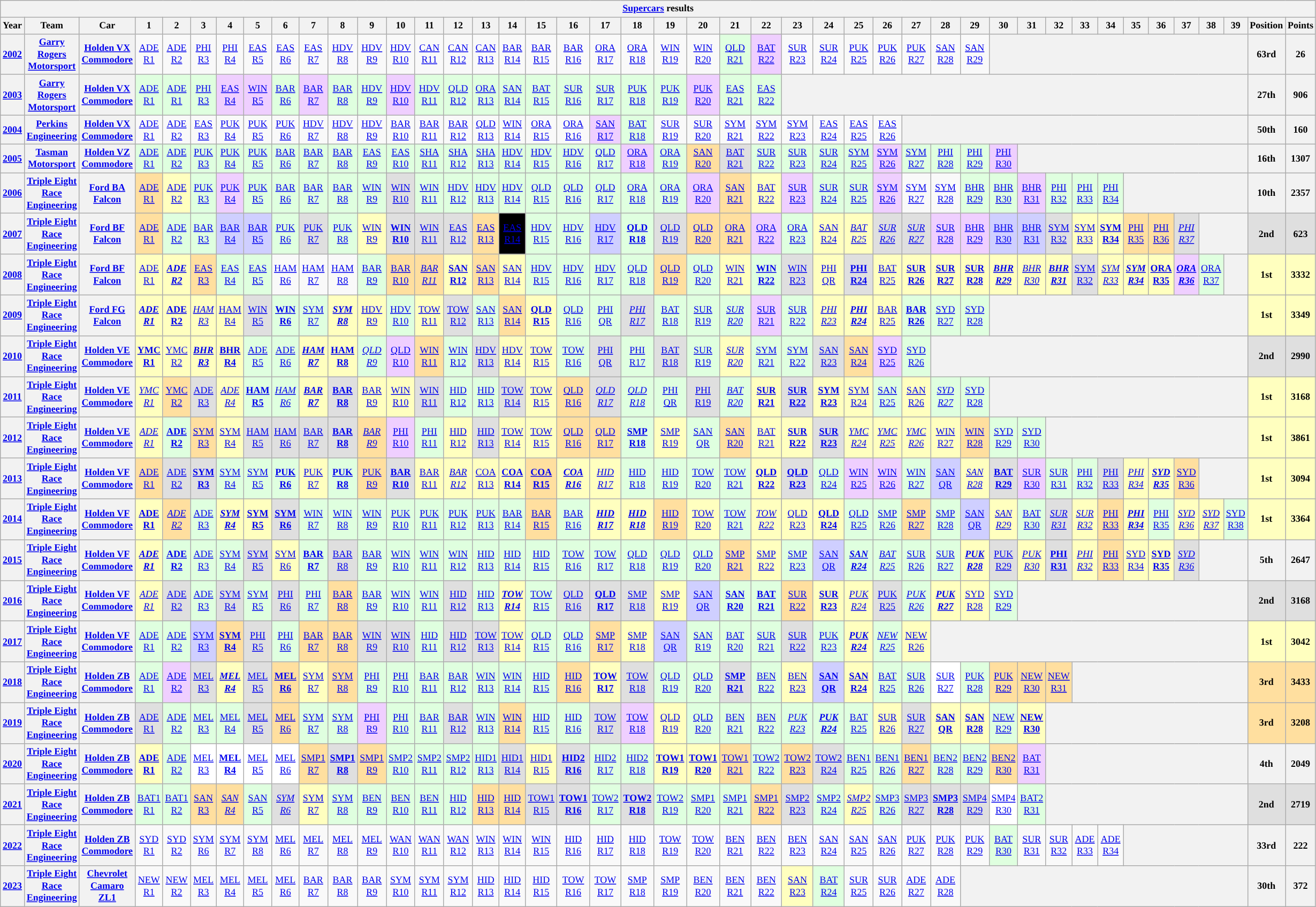<table class="wikitable" style="text-align:center; font-size:75%">
<tr>
<th colspan=45><a href='#'>Supercars</a> results</th>
</tr>
<tr>
<th>Year</th>
<th>Team</th>
<th>Car</th>
<th>1</th>
<th>2</th>
<th>3</th>
<th>4</th>
<th>5</th>
<th>6</th>
<th>7</th>
<th>8</th>
<th>9</th>
<th>10</th>
<th>11</th>
<th>12</th>
<th>13</th>
<th>14</th>
<th>15</th>
<th>16</th>
<th>17</th>
<th>18</th>
<th>19</th>
<th>20</th>
<th>21</th>
<th>22</th>
<th>23</th>
<th>24</th>
<th>25</th>
<th>26</th>
<th>27</th>
<th>28</th>
<th>29</th>
<th>30</th>
<th>31</th>
<th>32</th>
<th>33</th>
<th>34</th>
<th>35</th>
<th>36</th>
<th>37</th>
<th>38</th>
<th>39</th>
<th>Position</th>
<th>Points</th>
</tr>
<tr>
<th><a href='#'>2002</a></th>
<th><a href='#'>Garry Rogers Motorsport</a></th>
<th><a href='#'>Holden VX Commodore</a></th>
<td><a href='#'>ADE<br>R1</a></td>
<td><a href='#'>ADE<br>R2</a></td>
<td><a href='#'>PHI<br>R3</a></td>
<td><a href='#'>PHI<br>R4</a></td>
<td><a href='#'>EAS<br>R5</a></td>
<td><a href='#'>EAS<br>R6</a></td>
<td><a href='#'>EAS<br>R7</a></td>
<td><a href='#'>HDV<br>R8</a></td>
<td><a href='#'>HDV<br>R9</a></td>
<td><a href='#'>HDV<br>R10</a></td>
<td><a href='#'>CAN<br>R11</a></td>
<td><a href='#'>CAN<br>R12</a></td>
<td><a href='#'>CAN<br>R13</a></td>
<td><a href='#'>BAR<br>R14</a></td>
<td><a href='#'>BAR<br>R15</a></td>
<td><a href='#'>BAR<br>R16</a></td>
<td><a href='#'>ORA<br>R17</a></td>
<td><a href='#'>ORA<br>R18</a></td>
<td><a href='#'>WIN<br>R19</a></td>
<td><a href='#'>WIN<br>R20</a></td>
<td style="background:#DFFFDF;"><a href='#'>QLD<br>R21</a><br></td>
<td style="background:#EFCFFF;"><a href='#'>BAT<br>R22</a><br></td>
<td><a href='#'>SUR<br>R23</a></td>
<td><a href='#'>SUR<br>R24</a></td>
<td><a href='#'>PUK<br>R25</a></td>
<td><a href='#'>PUK<br>R26</a></td>
<td><a href='#'>PUK<br>R27</a></td>
<td><a href='#'>SAN<br>R28</a></td>
<td><a href='#'>SAN<br>R29</a></td>
<th colspan=10></th>
<th>63rd</th>
<th>26</th>
</tr>
<tr>
<th><a href='#'>2003</a></th>
<th><a href='#'>Garry Rogers Motorsport</a></th>
<th><a href='#'>Holden VX Commodore</a></th>
<td style="background:#DFFFDF;"><a href='#'>ADE<br>R1</a><br></td>
<td style="background:#DFFFDF;"><a href='#'>ADE<br>R1</a><br></td>
<td style="background:#DFFFDF;"><a href='#'>PHI<br>R3</a><br></td>
<td style="background:#EFCFFF;"><a href='#'>EAS<br>R4</a><br></td>
<td style="background:#EFCFFF;"><a href='#'>WIN<br>R5</a><br></td>
<td style="background:#DFFFDF;"><a href='#'>BAR<br>R6</a><br></td>
<td style="background:#EFCFFF;"><a href='#'>BAR<br>R7</a><br></td>
<td style="background:#DFFFDF;"><a href='#'>BAR<br>R8</a><br></td>
<td style="background:#DFFFDF;"><a href='#'>HDV<br>R9</a><br></td>
<td style="background:#EFCFFF;"><a href='#'>HDV<br>R10</a><br></td>
<td style="background:#DFFFDF;"><a href='#'>HDV<br>R11</a><br></td>
<td style="background:#DFFFDF;"><a href='#'>QLD<br>R12</a><br></td>
<td style="background:#DFFFDF;"><a href='#'>ORA<br>R13</a><br></td>
<td style="background:#DFFFDF;"><a href='#'>SAN<br>R14</a><br></td>
<td style="background:#DFFFDF;"><a href='#'>BAT<br>R15</a><br></td>
<td style="background:#DFFFDF;"><a href='#'>SUR<br>R16</a><br></td>
<td style="background:#DFFFDF;"><a href='#'>SUR<br>R17</a><br></td>
<td style="background:#DFFFDF;"><a href='#'>PUK<br>R18</a><br></td>
<td style="background:#DFFFDF;"><a href='#'>PUK<br>R19</a><br></td>
<td style="background:#EFCFFF;"><a href='#'>PUK<br>R20</a><br></td>
<td style="background:#DFFFDF;"><a href='#'>EAS<br>R21</a><br></td>
<td style="background:#DFFFDF;"><a href='#'>EAS<br>R22</a><br></td>
<th colspan=17></th>
<th>27th</th>
<th>906</th>
</tr>
<tr>
<th><a href='#'>2004</a></th>
<th><a href='#'>Perkins Engineering</a></th>
<th><a href='#'>Holden VX Commodore</a></th>
<td><a href='#'>ADE<br>R1</a></td>
<td><a href='#'>ADE<br>R2</a></td>
<td><a href='#'>EAS<br>R3</a></td>
<td><a href='#'>PUK<br>R4</a></td>
<td><a href='#'>PUK<br>R5</a></td>
<td><a href='#'>PUK<br>R6</a></td>
<td><a href='#'>HDV<br>R7</a></td>
<td><a href='#'>HDV<br>R8</a></td>
<td><a href='#'>HDV<br>R9</a></td>
<td><a href='#'>BAR<br>R10</a></td>
<td><a href='#'>BAR<br>R11</a></td>
<td><a href='#'>BAR<br>R12</a></td>
<td><a href='#'>QLD<br>R13</a></td>
<td><a href='#'>WIN<br>R14</a></td>
<td><a href='#'>ORA<br>R15</a></td>
<td><a href='#'>ORA<br>R16</a></td>
<td style="background:#EFCFFF;"><a href='#'>SAN<br>R17</a><br></td>
<td style="background:#DFFFDF;"><a href='#'>BAT<br>R18</a><br></td>
<td><a href='#'>SUR<br>R19</a></td>
<td><a href='#'>SUR<br>R20</a></td>
<td><a href='#'>SYM<br>R21</a></td>
<td><a href='#'>SYM<br>R22</a></td>
<td><a href='#'>SYM<br>R23</a></td>
<td><a href='#'>EAS<br>R24</a></td>
<td><a href='#'>EAS<br>R25</a></td>
<td><a href='#'>EAS<br>R26</a></td>
<th colspan=13></th>
<th>50th</th>
<th>160</th>
</tr>
<tr>
<th><a href='#'>2005</a></th>
<th><a href='#'>Tasman Motorsport</a></th>
<th><a href='#'>Holden VZ Commodore</a></th>
<td style="background:#DFFFDF;"><a href='#'>ADE<br>R1</a><br></td>
<td style="background:#DFFFDF;"><a href='#'>ADE<br>R2</a><br></td>
<td style="background:#DFFFDF;"><a href='#'>PUK<br>R3</a><br></td>
<td style="background:#DFFFDF;"><a href='#'>PUK<br>R4</a><br></td>
<td style="background:#DFFFDF;"><a href='#'>PUK<br>R5</a><br></td>
<td style="background:#DFFFDF;"><a href='#'>BAR<br>R6</a><br></td>
<td style="background:#DFFFDF;"><a href='#'>BAR<br>R7</a><br></td>
<td style="background:#DFFFDF;"><a href='#'>BAR<br>R8</a><br></td>
<td style="background:#DFFFDF;"><a href='#'>EAS<br>R9</a><br></td>
<td style="background:#DFFFDF;"><a href='#'>EAS<br>R10</a><br></td>
<td style="background:#DFFFDF;"><a href='#'>SHA<br>R11</a><br></td>
<td style="background:#DFFFDF;"><a href='#'>SHA<br>R12</a><br></td>
<td style="background:#DFFFDF;"><a href='#'>SHA<br>R13</a><br></td>
<td style="background:#DFFFDF;"><a href='#'>HDV<br>R14</a><br></td>
<td style="background:#DFFFDF;"><a href='#'>HDV<br>R15</a><br></td>
<td style="background:#DFFFDF;"><a href='#'>HDV<br>R16</a><br></td>
<td style="background:#DFFFDF;"><a href='#'>QLD<br>R17</a><br></td>
<td style="background:#EFCFFF;"><a href='#'>ORA<br>R18</a><br></td>
<td style="background:#DFFFDF;"><a href='#'>ORA<br>R19</a><br></td>
<td style="background:#FFDF9F;"><a href='#'>SAN<br>R20</a><br></td>
<td style="background:#DFDFDF;"><a href='#'>BAT<br>R21</a><br></td>
<td style="background:#DFFFDF;"><a href='#'>SUR<br>R22</a><br></td>
<td style="background:#DFFFDF;"><a href='#'>SUR<br>R23</a><br></td>
<td style="background:#DFFFDF;"><a href='#'>SUR<br>R24</a><br></td>
<td style="background:#DFFFDF;"><a href='#'>SYM<br>R25</a><br></td>
<td style="background:#EFCFFF;"><a href='#'>SYM<br>R26</a><br></td>
<td style="background:#DFFFDF;"><a href='#'>SYM<br>R27</a><br></td>
<td style="background:#DFFFDF;"><a href='#'>PHI<br>R28</a><br></td>
<td style="background:#DFFFDF;"><a href='#'>PHI<br>R29</a><br></td>
<td style="background:#EFCFFF;"><a href='#'>PHI<br>R30</a><br></td>
<th colspan=9></th>
<th>16th</th>
<th>1307</th>
</tr>
<tr>
<th><a href='#'>2006</a></th>
<th><a href='#'>Triple Eight Race Engineering</a></th>
<th><a href='#'>Ford BA Falcon</a></th>
<td style="background:#FFDF9F;"><a href='#'>ADE<br>R1</a><br></td>
<td style="background:#FFFFBF;"><a href='#'>ADE<br>R2</a><br></td>
<td style="background:#DFFFDF;"><a href='#'>PUK<br>R3</a><br></td>
<td style="background:#EFCFFF;"><a href='#'>PUK<br>R4</a><br></td>
<td style="background:#DFFFDF;"><a href='#'>PUK<br>R5</a><br></td>
<td style="background:#DFFFDF;"><a href='#'>BAR<br>R6</a><br></td>
<td style="background:#DFFFDF;"><a href='#'>BAR<br>R7</a><br></td>
<td style="background:#DFFFDF;"><a href='#'>BAR<br>R8</a><br></td>
<td style="background:#DFFFDF;"><a href='#'>WIN<br>R9</a><br></td>
<td style="background:#DFDFDF;"><a href='#'>WIN<br>R10</a><br></td>
<td style="background:#DFFFDF;"><a href='#'>WIN<br>R11</a><br></td>
<td style="background:#DFFFDF;"><a href='#'>HDV<br>R12</a><br></td>
<td style="background:#DFFFDF;"><a href='#'>HDV<br>R13</a><br></td>
<td style="background:#DFFFDF;"><a href='#'>HDV<br>R14</a><br></td>
<td style="background:#DFFFDF;"><a href='#'>QLD<br>R15</a><br></td>
<td style="background:#DFFFDF;"><a href='#'>QLD<br>R16</a><br></td>
<td style="background:#DFFFDF;"><a href='#'>QLD<br>R17</a><br></td>
<td style="background:#DFFFDF;"><a href='#'>ORA<br>R18</a><br></td>
<td style="background:#DFFFDF;"><a href='#'>ORA<br>R19</a><br></td>
<td style="background:#EFCFFF;"><a href='#'>ORA<br>R20</a><br></td>
<td style="background:#FFDF9F;"><a href='#'>SAN<br>R21</a><br></td>
<td style="background:#FFFFBF;"><a href='#'>BAT<br>R22</a><br></td>
<td style="background:#EFCFFF;"><a href='#'>SUR<br>R23</a><br></td>
<td style="background:#DFFFDF;"><a href='#'>SUR<br>R24</a><br></td>
<td style="background:#DFFFDF;"><a href='#'>SUR<br>R25</a><br></td>
<td style="background:#EFCFFF;"><a href='#'>SYM<br>R26</a><br></td>
<td><a href='#'>SYM<br>R27</a><br></td>
<td><a href='#'>SYM<br>R28</a><br></td>
<td style="background:#DFFFDF;"><a href='#'>BHR<br>R29</a><br></td>
<td style="background:#DFFFDF;"><a href='#'>BHR<br>R30</a><br></td>
<td style="background:#EFCFFF;"><a href='#'>BHR<br>R31</a><br></td>
<td style="background:#DFFFDF;"><a href='#'>PHI<br>R32</a><br></td>
<td style="background:#DFFFDF;"><a href='#'>PHI<br>R33</a><br></td>
<td style="background:#DFFFDF;"><a href='#'>PHI<br>R34</a><br></td>
<th colspan=5></th>
<th>10th</th>
<th>2357</th>
</tr>
<tr>
<th><a href='#'>2007</a></th>
<th><a href='#'>Triple Eight Race Engineering</a></th>
<th><a href='#'>Ford BF Falcon</a></th>
<td style="background:#FFDF9F;"><a href='#'>ADE<br>R1</a><br></td>
<td style="background:#DFFFDF;"><a href='#'>ADE<br>R2</a><br></td>
<td style="background:#DFFFDF;"><a href='#'>BAR<br>R3</a><br></td>
<td style="background:#cfcfff;"><a href='#'>BAR<br>R4</a><br></td>
<td style="background:#cfcfff;"><a href='#'>BAR<br>R5</a><br></td>
<td style="background:#DFFFDF;"><a href='#'>PUK<br>R6</a><br></td>
<td style="background:#DFDFDF;"><a href='#'>PUK<br>R7</a><br></td>
<td style="background:#DFFFDF;"><a href='#'>PUK<br>R8</a><br></td>
<td style="background:#FFFFBF;"><a href='#'>WIN<br>R9</a><br></td>
<td style="background:#DFDFDF;"><strong><a href='#'>WIN<br>R10</a></strong><br></td>
<td style="background:#DFDFDF;"><a href='#'>WIN<br>R11</a><br></td>
<td style="background:#DFDFDF;"><a href='#'>EAS<br>R12</a><br></td>
<td style="background:#FFDF9F;"><a href='#'>EAS<br>R13</a><br></td>
<td style="background:#000000; color:white"><a href='#'><span>EAS<br>R14</span></a><br></td>
<td style="background:#DFFFDF;"><a href='#'>HDV<br>R15</a><br></td>
<td style="background:#DFFFDF;"><a href='#'>HDV<br>R16</a><br></td>
<td style="background:#cfcfff;"><a href='#'>HDV<br>R17</a><br></td>
<td style="background:#DFFFDF;"><strong><a href='#'>QLD<br>R18</a></strong><br></td>
<td style="background:#DFDFDF;"><a href='#'>QLD<br>R19</a><br></td>
<td style="background:#FFDF9F;"><a href='#'>QLD<br>R20</a><br></td>
<td style="background:#FFDF9F;"><a href='#'>ORA<br>R21</a><br></td>
<td style="background:#EFCFFF;"><a href='#'>ORA<br>R22</a><br></td>
<td style="background:#DFFFDF;"><a href='#'>ORA<br>R23</a><br></td>
<td style="background:#FFFFBF;"><a href='#'>SAN<br>R24</a><br></td>
<td style="background:#FFFFBF;"><em><a href='#'>BAT<br>R25</a></em><br></td>
<td style="background:#DFDFDF;"><em><a href='#'>SUR<br>R26</a></em><br></td>
<td style="background:#DFDFDF;"><em><a href='#'>SUR<br>R27</a></em><br></td>
<td style="background:#EFCFFF;"><a href='#'>SUR<br>R28</a><br></td>
<td style="background:#EFCFFF;"><a href='#'>BHR<br>R29</a><br></td>
<td style="background:#cfcfff;"><a href='#'>BHR<br>R30</a><br></td>
<td style="background:#cfcfff;"><a href='#'>BHR<br>R31</a><br></td>
<td style="background:#DFDFDF;"><a href='#'>SYM<br>R32</a><br></td>
<td style="background:#FFFFBF;"><a href='#'>SYM<br>R33</a><br></td>
<td style="background:#FFFFBF;"><strong><a href='#'>SYM<br>R34</a></strong><br></td>
<td style="background:#FFDF9F;"><a href='#'>PHI<br>R35</a><br></td>
<td style="background:#FFDF9F;"><a href='#'>PHI<br>R36</a><br></td>
<td style="background:#DFDFDF;"><em><a href='#'>PHI<br>R37</a></em><br></td>
<th colspan=2></th>
<th style="background:#DFDFDF;">2nd</th>
<th style="background:#DFDFDF;">623</th>
</tr>
<tr>
<th><a href='#'>2008</a></th>
<th><a href='#'>Triple Eight Race Engineering</a></th>
<th><a href='#'>Ford BF Falcon</a></th>
<td style="background:#FFFFBF;"><a href='#'>ADE<br>R1</a><br></td>
<td style="background:#FFFFBF;"><strong><em><a href='#'>ADE<br>R2</a></em></strong><br></td>
<td style="background:#FFDF9F;"><a href='#'>EAS<br>R3</a><br></td>
<td style="background:#DFFFDF;"><a href='#'>EAS<br>R4</a><br></td>
<td style="background:#DFFFDF;"><a href='#'>EAS<br>R5</a><br></td>
<td><a href='#'>HAM<br>R6</a><br></td>
<td><a href='#'>HAM<br>R7</a><br></td>
<td><a href='#'>HAM<br>R8</a><br></td>
<td style="background:#DFFFDF;"><a href='#'>BAR<br>R9</a><br></td>
<td style="background:#FFDF9F;"><a href='#'>BAR<br>R10</a><br></td>
<td style="background:#FFDF9F;"><em><a href='#'>BAR<br>R11</a></em><br></td>
<td style="background:#FFFFBF;"><strong><a href='#'>SAN<br>R12</a></strong><br></td>
<td style="background:#FFDF9F;"><a href='#'>SAN<br>R13</a><br></td>
<td style="background:#FFFFBF;"><a href='#'>SAN<br>R14</a><br></td>
<td style="background:#DFFFDF;"><a href='#'>HDV<br>R15</a><br></td>
<td style="background:#DFFFDF;"><a href='#'>HDV<br>R16</a><br></td>
<td style="background:#DFFFDF;"><a href='#'>HDV<br>R17</a><br></td>
<td style="background:#DFFFDF;"><a href='#'>QLD<br>R18</a><br></td>
<td style="background:#FFDF9F;"><a href='#'>QLD<br>R19</a><br></td>
<td style="background:#DFFFDF;"><a href='#'>QLD<br>R20</a><br></td>
<td style="background:#FFFFBF;"><a href='#'>WIN<br>R21</a><br></td>
<td style="background:#DFFFDF;"><strong><a href='#'>WIN<br>R22</a></strong><br></td>
<td style="background:#DFDFDF;"><a href='#'>WIN<br>R23</a><br></td>
<td style="background:#FFFFBF;"><a href='#'>PHI<br>QR</a><br></td>
<td style="background:#DFDFDF;"><strong><a href='#'>PHI<br>R24</a></strong><br></td>
<td style="background:#FFFFBF;"><a href='#'>BAT<br>R25</a><br></td>
<td style="background:#FFFFBF;"><strong><a href='#'>SUR<br>R26</a></strong><br></td>
<td style="background:#FFFFBF;"><strong><a href='#'>SUR<br>R27</a></strong><br></td>
<td style="background:#FFFFBF;"><strong><a href='#'>SUR<br>R28</a></strong><br></td>
<td style="background:#FFFFBF;"><strong><em><a href='#'>BHR<br>R29</a></em></strong><br></td>
<td style="background:#FFFFBF;"><em><a href='#'>BHR<br>R30</a></em><br></td>
<td style="background:#FFFFBF;"><strong><em><a href='#'>BHR<br>R31</a></em></strong><br></td>
<td style="background:#DFDFDF;"><a href='#'>SYM<br>R32</a><br></td>
<td style="background:#FFFFBF;"><em><a href='#'>SYM<br>R33</a></em><br></td>
<td style="background:#FFFFBF;"><strong><em><a href='#'>SYM<br>R34</a></em></strong><br></td>
<td style="background:#FFFFBF;"><strong><a href='#'>ORA<br>R35</a></strong><br></td>
<td style="background:#EFCFFF;"><strong><em><a href='#'>ORA<br>R36</a></em></strong><br></td>
<td style="background:#DFFFDF;"><a href='#'>ORA<br>R37</a><br></td>
<th></th>
<th style="background:#FFFFBF;">1st</th>
<th style="background:#FFFFBF;">3332</th>
</tr>
<tr>
<th><a href='#'>2009</a></th>
<th><a href='#'>Triple Eight Race Engineering</a></th>
<th><a href='#'>Ford FG Falcon</a></th>
<td style="background:#FFFFBF;"><strong><em><a href='#'>ADE<br>R1</a></em></strong><br></td>
<td style="background:#FFFFBF;"><strong><a href='#'>ADE<br>R2</a></strong><br></td>
<td style="background:#FFFFBF;"><em><a href='#'>HAM<br>R3</a></em><br></td>
<td style="background:#FFFFBF;"><a href='#'>HAM<br>R4</a><br></td>
<td style="background:#DFDFDF;"><a href='#'>WIN<br>R5</a><br></td>
<td style="background:#DFFFDF;"><strong><a href='#'>WIN<br>R6</a></strong><br></td>
<td style="background:#DFFFDF;"><a href='#'>SYM<br>R7</a><br></td>
<td style="background:#FFFFBF;"><strong><em><a href='#'>SYM<br>R8</a></em></strong><br></td>
<td style="background:#FFFFBF;"><a href='#'>HDV<br>R9</a><br></td>
<td style="background:#DFFFDF;"><a href='#'>HDV<br>R10</a><br></td>
<td style="background:#FFFFBF;"><a href='#'>TOW<br>R11</a><br></td>
<td style="background:#DFDFDF;"><a href='#'>TOW<br>R12</a><br></td>
<td style="background:#DFFFDF;"><a href='#'>SAN<br>R13</a><br></td>
<td style="background:#FFDF9F;"><a href='#'>SAN<br>R14</a><br></td>
<td style="background:#FFFFBF;"><strong><a href='#'>QLD<br>R15</a></strong><br></td>
<td style="background:#DFFFDF;"><a href='#'>QLD<br>R16</a><br></td>
<td style="background:#DFFFDF;"><a href='#'>PHI<br>QR</a><br></td>
<td style="background:#DFDFDF;"><em><a href='#'>PHI<br>R17</a></em><br></td>
<td style="background:#DFFFDF;"><a href='#'>BAT<br>R18</a><br></td>
<td style="background:#DFFFDF;"><a href='#'>SUR<br>R19</a><br></td>
<td style="background:#DFFFDF;"><em><a href='#'>SUR<br>R20</a></em><br></td>
<td style="background:#EFCFFF;"><a href='#'>SUR<br>R21</a><br></td>
<td style="background:#DFFFDF;"><a href='#'>SUR<br>R22</a><br></td>
<td style="background:#FFFFBF;"><em><a href='#'>PHI<br>R23</a></em><br></td>
<td style="background:#FFFFBF;"><strong><em><a href='#'>PHI<br>R24</a></em></strong><br></td>
<td style="background:#FFFFBF;"><a href='#'>BAR<br>R25</a><br></td>
<td style="background:#DFFFDF;"><strong><a href='#'>BAR<br>R26</a></strong><br></td>
<td style="background:#DFFFDF;"><a href='#'>SYD<br>R27</a><br></td>
<td style="background:#DFFFDF;"><a href='#'>SYD<br>R28</a><br></td>
<th colspan=10></th>
<th style="background:#FFFFBF;">1st</th>
<th style="background:#FFFFBF;">3349</th>
</tr>
<tr>
<th><a href='#'>2010</a></th>
<th><a href='#'>Triple Eight Race Engineering</a></th>
<th><a href='#'>Holden VE Commodore</a></th>
<td style="background:#FFFFBF;"><strong><a href='#'>YMC<br>R1</a></strong><br></td>
<td style="background:#FFFFBF;"><a href='#'>YMC<br>R2</a><br></td>
<td style="background:#FFFFBF;"><strong><em><a href='#'>BHR<br>R3</a></em></strong><br></td>
<td style="background:#FFFFBF;"><strong><a href='#'>BHR<br>R4</a></strong><br></td>
<td style="background:#DFFFDF;"><a href='#'>ADE<br>R5</a><br></td>
<td style="background:#DFFFDF;"><a href='#'>ADE<br>R6</a><br></td>
<td style="background:#FFFFBF;"><strong><em><a href='#'>HAM<br>R7</a></em></strong><br></td>
<td style="background:#FFFFBF;"><strong><a href='#'>HAM<br>R8</a></strong><br></td>
<td style="background:#DFFFDF;"><em><a href='#'>QLD<br>R9</a></em><br></td>
<td style="background:#EFCFFF;"><a href='#'>QLD<br>R10</a><br></td>
<td style="background:#FFDF9F;"><a href='#'>WIN<br>R11</a><br></td>
<td style="background:#DFFFDF;"><a href='#'>WIN<br>R12</a><br></td>
<td style="background:#DFDFDF;"><a href='#'>HDV<br>R13</a><br></td>
<td style="background:#FFFFBF;"><a href='#'>HDV<br>R14</a><br></td>
<td style="background:#FFFFBF;"><a href='#'>TOW<br>R15</a><br></td>
<td style="background:#DFFFDF;"><a href='#'>TOW<br>R16</a><br></td>
<td style="background:#DFDFDF;"><a href='#'>PHI<br>QR</a><br></td>
<td style="background:#DFFFDF;"><a href='#'>PHI<br>R17</a><br></td>
<td style="background:#DFDFDF;"><a href='#'>BAT<br>R18</a><br></td>
<td style="background:#DFFFDF;"><a href='#'>SUR<br>R19</a><br></td>
<td style="background:#FFFFBF;"><em><a href='#'>SUR<br>R20</a></em><br></td>
<td style="background:#DFFFDF;"><a href='#'>SYM<br>R21</a><br></td>
<td style="background:#DFFFDF;"><a href='#'>SYM<br>R22</a><br></td>
<td style="background:#DFDFDF;"><a href='#'>SAN<br>R23</a><br></td>
<td style="background:#FFDF9F;"><a href='#'>SAN<br>R24</a><br></td>
<td style="background:#EFCFFF;"><a href='#'>SYD<br>R25</a><br></td>
<td style="background:#DFFFDF;"><a href='#'>SYD<br>R26</a><br></td>
<th colspan=12></th>
<th style="background:#DFDFDF;">2nd</th>
<th style="background:#DFDFDF;">2990</th>
</tr>
<tr>
<th><a href='#'>2011</a></th>
<th><a href='#'>Triple Eight Race Engineering</a></th>
<th><a href='#'>Holden VE Commodore</a></th>
<td style="background:#FFFFBF;"><em><a href='#'>YMC<br>R1</a></em><br></td>
<td style="background:#FFDF9F;"><a href='#'>YMC<br>R2</a><br></td>
<td style="background:#DFDFDF;"><a href='#'>ADE<br>R3</a><br></td>
<td style="background:#FFFFBF;"><em><a href='#'>ADE<br>R4</a></em><br></td>
<td style="background:#DFFFDF;"><strong><a href='#'>HAM<br>R5</a></strong><br></td>
<td style="background:#DFFFDF;"><em><a href='#'>HAM<br>R6</a></em><br></td>
<td style="background:#FFFFBF;"><strong><em><a href='#'>BAR<br>R7</a></em></strong><br></td>
<td style="background:#DFDFDF;"><strong><a href='#'>BAR<br>R8</a></strong><br></td>
<td style="background:#FFFFBF;"><a href='#'>BAR<br>R9</a><br></td>
<td style="background:#FFFFBF;"><a href='#'>WIN<br>R10</a><br></td>
<td style="background:#DFDFDF;"><a href='#'>WIN<br>R11</a><br></td>
<td style="background:#DFFFDF;"><a href='#'>HID<br>R12</a><br></td>
<td style="background:#DFFFDF;"><a href='#'>HID<br>R13</a><br></td>
<td style="background:#DFDFDF;"><a href='#'>TOW<br>R14</a><br></td>
<td style="background:#FFFFBF;"><a href='#'>TOW<br>R15</a><br></td>
<td style="background:#FFDF9F;"><a href='#'>QLD<br>R16</a><br></td>
<td style="background:#DFDFDF;"><em><a href='#'>QLD<br>R17</a></em><br></td>
<td style="background:#DFFFDF;"><em><a href='#'>QLD<br>R18</a></em><br></td>
<td style="background:#DFFFDF;"><a href='#'>PHI<br>QR</a><br></td>
<td style="background:#DFDFDF;"><a href='#'>PHI<br>R19</a><br></td>
<td style="background:#DFFFDF;"><em><a href='#'>BAT<br>R20</a></em><br></td>
<td style="background:#FFFFBF;"><strong><a href='#'>SUR<br>R21</a></strong><br></td>
<td style="background:#DFDFDF;"><strong><a href='#'>SUR<br>R22</a></strong><br></td>
<td style="background:#FFFFBF;"><strong><a href='#'>SYM<br>R23</a></strong><br></td>
<td style="background:#FFFFBF;"><a href='#'>SYM<br>R24</a><br></td>
<td style="background:#DFFFDF;"><a href='#'>SAN<br>R25</a><br></td>
<td style="background:#FFFFBF;"><a href='#'>SAN<br>R26</a><br></td>
<td style="background:#DFFFDF;"><em><a href='#'>SYD<br>R27</a></em><br></td>
<td style="background:#DFFFDF;"><a href='#'>SYD<br>R28</a><br></td>
<th colspan=10></th>
<th style="background:#FFFFBF;">1st</th>
<th style="background:#FFFFBF;">3168</th>
</tr>
<tr>
<th><a href='#'>2012</a></th>
<th><a href='#'>Triple Eight Race Engineering</a></th>
<th><a href='#'>Holden VE Commodore</a></th>
<td style="background:#FFFFBF;"><em><a href='#'>ADE<br>R1</a></em><br></td>
<td style="background:#DFFFDF;"><strong><a href='#'>ADE<br>R2</a></strong><br></td>
<td style="background:#FFDF9F;"><a href='#'>SYM<br>R3</a><br></td>
<td style="background:#FFFFBF;"><a href='#'>SYM<br>R4</a><br></td>
<td style="background:#DFDFDF;"><a href='#'>HAM<br>R5</a><br></td>
<td style="background:#DFDFDF;"><a href='#'>HAM<br>R6</a><br></td>
<td style="background:#DFDFDF;"><a href='#'>BAR<br>R7</a><br></td>
<td style="background:#DFDFDF;"><strong><a href='#'>BAR<br>R8</a></strong><br></td>
<td style="background:#FFDF9F;"><em><a href='#'>BAR<br>R9</a></em><br></td>
<td style="background:#EFCFFF;"><a href='#'>PHI<br>R10</a><br></td>
<td style="background:#DFFFDF;"><a href='#'>PHI<br>R11</a><br></td>
<td style="background:#FFFFBF;"><a href='#'>HID<br>R12</a><br></td>
<td style="background:#DFDFDF;"><a href='#'>HID<br>R13</a><br></td>
<td style="background:#FFFFBF;"><a href='#'>TOW<br>R14</a><br></td>
<td style="background:#FFFFBF;"><a href='#'>TOW<br>R15</a><br></td>
<td style="background:#FFDF9F;"><a href='#'>QLD<br>R16</a><br></td>
<td style="background:#FFDF9F;"><a href='#'>QLD<br>R17</a><br></td>
<td style="background:#DFFFDF;"><strong><a href='#'>SMP<br>R18</a></strong><br></td>
<td style="background:#FFFFBF;"><a href='#'>SMP<br>R19</a><br></td>
<td style="background:#DFFFDF;"><a href='#'>SAN<br>QR</a><br></td>
<td style="background:#FFDF9F;"><a href='#'>SAN<br>R20</a><br></td>
<td style="background:#FFFFBF;"><a href='#'>BAT<br>R21</a><br></td>
<td style="background:#FFFFBF;"><strong><a href='#'>SUR<br>R22</a></strong><br></td>
<td style="background:#DFDFDF;"><strong><a href='#'>SUR<br>R23</a></strong><br></td>
<td style="background:#FFFFBF;"><em><a href='#'>YMC<br>R24</a></em><br></td>
<td style="background:#FFFFBF;"><em><a href='#'>YMC<br>R25</a></em><br></td>
<td style="background:#FFFFBF;"><em><a href='#'>YMC<br>R26</a></em><br></td>
<td style="background:#FFFFBF;"><a href='#'>WIN<br>R27</a><br></td>
<td style="background:#FFDF9F;"><a href='#'>WIN<br>R28</a><br></td>
<td style="background:#DFFFDF;"><a href='#'>SYD<br>R29</a><br></td>
<td style="background:#DFFFDF;"><a href='#'>SYD<br>R30</a><br></td>
<th colspan=8></th>
<th style="background:#FFFFBF;">1st</th>
<th style="background:#FFFFBF;">3861</th>
</tr>
<tr>
<th><a href='#'>2013</a></th>
<th><a href='#'>Triple Eight Race Engineering</a></th>
<th><a href='#'>Holden VF Commodore</a></th>
<td style="background:#FFDF9F;"><a href='#'>ADE<br>R1</a><br></td>
<td style="background:#DFDFDF;"><a href='#'>ADE<br>R2</a><br></td>
<td style="background:#DFDFDF;"><strong><a href='#'>SYM<br>R3</a></strong><br></td>
<td style="background:#DFFFDF;"><a href='#'>SYM<br>R4</a><br></td>
<td style="background:#DFFFDF;"><a href='#'>SYM<br>R5</a><br></td>
<td style="background:#DFFFDF;"><strong><a href='#'>PUK<br>R6</a></strong><br></td>
<td style="background:#FFFFBF;"><a href='#'>PUK<br>R7</a><br></td>
<td style="background:#DFFFDF;"><strong><a href='#'>PUK<br>R8</a></strong><br></td>
<td style="background:#FFDF9F;"><a href='#'>PUK<br>R9</a><br></td>
<td style="background:#DFDFDF;"><strong><a href='#'>BAR<br>R10</a></strong><br></td>
<td style="background:#FFFFBF;"><a href='#'>BAR<br>R11</a><br></td>
<td style="background:#FFFFBF;"><em><a href='#'>BAR<br>R12</a></em><br></td>
<td style="background:#FFFFBF;"><a href='#'>COA<br>R13</a><br></td>
<td style="background:#FFFFBF;"><strong><a href='#'>COA<br>R14</a></strong><br></td>
<td style="background:#FFDF9F;"><strong><a href='#'>COA<br>R15</a></strong><br></td>
<td style="background:#FFFFBF;"><strong><em><a href='#'>COA<br>R16</a></em></strong><br></td>
<td style="background:#FFFFBF;"><em><a href='#'>HID<br>R17</a></em><br></td>
<td style="background:#DFFFDF;"><a href='#'>HID<br>R18</a><br></td>
<td style="background:#DFFFDF;"><a href='#'>HID<br>R19</a><br></td>
<td style="background:#DFFFDF;"><a href='#'>TOW<br>R20</a><br></td>
<td style="background:#DFFFDF;"><a href='#'>TOW<br>R21</a><br></td>
<td style="background:#FFFFBF;"><strong><a href='#'>QLD<br>R22</a></strong><br></td>
<td style="background:#DFDFDF;"><strong><a href='#'>QLD<br>R23</a></strong><br></td>
<td style="background:#DFFFDF;"><a href='#'>QLD<br>R24</a><br></td>
<td style="background:#EFCFFF;"><a href='#'>WIN<br>R25</a><br></td>
<td style="background:#EFCFFF;"><a href='#'>WIN<br>R26</a><br></td>
<td style="background:#DFFFDF;"><a href='#'>WIN<br>R27</a><br></td>
<td style="background: #cfcfff"><a href='#'>SAN<br>QR</a><br></td>
<td style="background:#FFFFBF;"><em><a href='#'>SAN<br>R28</a></em><br></td>
<td style="background:#DFDFDF;"><strong><a href='#'>BAT<br>R29</a></strong><br></td>
<td style="background:#EFCFFF;"><a href='#'>SUR<br>R30</a><br></td>
<td style="background:#DFFFDF;"><a href='#'>SUR<br>R31</a><br></td>
<td style="background:#DFFFDF;"><a href='#'>PHI<br>R32</a><br></td>
<td style="background:#DFDFDF;"><a href='#'>PHI<br>R33</a><br></td>
<td style="background:#FFFFBF;"><em><a href='#'>PHI<br>R34</a></em><br></td>
<td style="background:#FFFFBF;"><strong><em><a href='#'>SYD<br>R35</a></em></strong><br></td>
<td style="background:#FFDF9F;"><a href='#'>SYD<br>R36</a><br></td>
<th colspan=2></th>
<th style="background:#FFFFBF;">1st</th>
<th style="background:#FFFFBF;">3094</th>
</tr>
<tr>
<th><a href='#'>2014</a></th>
<th><a href='#'>Triple Eight Race Engineering</a></th>
<th><a href='#'>Holden VF Commodore</a></th>
<td style="background:#FFFFBF;"><strong><a href='#'>ADE<br>R1</a></strong><br></td>
<td style="background:#FFDF9F;"><em><a href='#'>ADE<br>R2</a></em><br></td>
<td style="background:#DFFFDF;"><a href='#'>ADE<br>R3</a><br></td>
<td style="background:#FFFFBF;"><strong><em><a href='#'>SYM<br>R4</a></em></strong><br></td>
<td style="background:#FFFFBF;"><strong><a href='#'>SYM<br>R5</a></strong><br></td>
<td style="background:#DFDFDF;"><strong><a href='#'>SYM<br>R6</a></strong><br></td>
<td style="background:#DFFFDF;"><a href='#'>WIN<br>R7</a><br></td>
<td style="background:#DFFFDF;"><a href='#'>WIN<br>R8</a><br></td>
<td style="background:#DFFFDF;"><a href='#'>WIN<br>R9</a><br></td>
<td style="background:#DFFFDF;"><a href='#'>PUK<br>R10</a><br></td>
<td style="background:#DFFFDF;"><a href='#'>PUK<br>R11</a><br></td>
<td style="background:#DFFFDF;"><a href='#'>PUK<br>R12</a><br></td>
<td style="background:#DFFFDF;"><a href='#'>PUK<br>R13</a><br></td>
<td style="background:#DFFFDF;"><a href='#'>BAR<br>R14</a><br></td>
<td style="background:#FFDF9F;"><a href='#'>BAR<br>R15</a><br></td>
<td style="background:#DFFFDF;"><a href='#'>BAR<br>R16</a><br></td>
<td style="background:#FFFFBF;"><strong><em><a href='#'>HID<br>R17</a></em></strong><br></td>
<td style="background:#FFFFBF;"><strong><em><a href='#'>HID<br>R18</a></em></strong><br></td>
<td style="background:#FFDF9F;"><a href='#'>HID<br>R19</a><br></td>
<td style="background:#FFFFBF;"><a href='#'>TOW<br>R20</a><br></td>
<td style="background:#DFFFDF;"><a href='#'>TOW<br>R21</a><br></td>
<td style="background:#FFFFBF;"><em><a href='#'>TOW<br>R22</a></em><br></td>
<td style="background:#FFFFBF;"><a href='#'>QLD<br>R23</a><br></td>
<td style="background:#FFFFBF;"><strong><a href='#'>QLD<br>R24</a></strong><br></td>
<td style="background:#DFFFDF;"><a href='#'>QLD<br>R25</a><br></td>
<td style="background:#DFFFDF;"><a href='#'>SMP<br>R26</a><br></td>
<td style="background:#FFDF9F;"><a href='#'>SMP<br>R27</a><br></td>
<td style="background:#DFFFDF;"><a href='#'>SMP<br>R28</a><br></td>
<td style="background: #cfcfff"><a href='#'>SAN<br>QR</a><br></td>
<td style="background:#FFFFBF;"><em><a href='#'>SAN<br>R29</a></em><br></td>
<td style="background:#DFFFDF;"><a href='#'>BAT<br>R30</a><br></td>
<td style="background:#DFDFDF;"><em><a href='#'>SUR<br>R31</a></em><br></td>
<td style="background:#FFFFBF;"><em><a href='#'>SUR<br>R32</a></em><br></td>
<td style="background:#FFDF9F;"><a href='#'>PHI<br>R33</a><br></td>
<td style="background:#FFFFBF;"><strong><em><a href='#'>PHI<br>R34</a></em></strong><br></td>
<td style="background:#DFFFDF;"><a href='#'>PHI<br>R35</a><br></td>
<td style="background:#FFFFBF;"><em><a href='#'>SYD<br>R36</a></em><br></td>
<td style="background:#FFFFBF;"><em><a href='#'>SYD<br>R37</a></em><br></td>
<td style="background:#DFFFDF;"><a href='#'>SYD<br>R38</a><br></td>
<th style="background:#FFFFBF;">1st</th>
<th style="background:#FFFFBF;">3364</th>
</tr>
<tr>
<th><a href='#'>2015</a></th>
<th><a href='#'>Triple Eight Race Engineering</a></th>
<th><a href='#'>Holden VF Commodore</a></th>
<td style="background:#FFFFBF;"><strong><em><a href='#'>ADE<br>R1</a></em></strong><br></td>
<td style="background:#DFFFDF;"><strong><a href='#'>ADE<br>R2</a></strong><br></td>
<td style="background:#DFFFDF;"><a href='#'>ADE<br>R3</a><br></td>
<td style="background:#DFFFDF;"><a href='#'>SYM<br>R4</a><br></td>
<td style="background:#DFDFDF;"><a href='#'>SYM<br>R5</a><br></td>
<td style="background:#FFFFBF;"><a href='#'>SYM<br>R6</a><br></td>
<td style="background:#DFFFDF;"><strong><a href='#'>BAR<br>R7</a></strong><br></td>
<td style="background:#DFDFDF;"><a href='#'>BAR<br>R8</a><br></td>
<td style="background:#DFFFDF;"><a href='#'>BAR<br>R9</a><br></td>
<td style="background:#DFFFDF;"><a href='#'>WIN<br>R10</a><br></td>
<td style="background:#DFFFDF;"><a href='#'>WIN<br>R11</a><br></td>
<td style="background:#DFFFDF;"><a href='#'>WIN<br>R12</a><br></td>
<td style="background:#DFFFDF;"><a href='#'>HID<br>R13</a><br></td>
<td style="background:#DFFFDF;"><a href='#'>HID<br>R14</a><br></td>
<td style="background:#DFFFDF;"><a href='#'>HID<br>R15</a><br></td>
<td style="background:#DFFFDF;"><a href='#'>TOW<br>R16</a><br></td>
<td style="background:#DFFFDF;"><a href='#'>TOW<br>R17</a><br></td>
<td style="background:#DFFFDF;"><a href='#'>QLD<br>R18</a><br></td>
<td style="background:#DFFFDF;"><a href='#'>QLD<br>R19</a><br></td>
<td style="background:#DFFFDF;"><a href='#'>QLD<br>R20</a><br></td>
<td style="background:#FFDF9F;"><a href='#'>SMP<br>R21</a><br></td>
<td style="background:#FFFFBF;"><a href='#'>SMP<br>R22</a><br></td>
<td style="background:#DFFFDF;"><a href='#'>SMP<br>R23</a><br></td>
<td style="background: #cfcfff"><a href='#'>SAN<br>QR</a><br></td>
<td style="background:#DFFFDF;"><strong><em><a href='#'>SAN<br>R24</a></em></strong><br></td>
<td style="background:#DFFFDF;"><em><a href='#'>BAT<br>R25</a></em><br></td>
<td style="background:#DFFFDF;"><a href='#'>SUR<br>R26</a><br></td>
<td style="background:#DFFFDF;"><a href='#'>SUR<br>R27</a><br></td>
<td style="background:#FFFFBF;"><strong><em><a href='#'>PUK<br>R28</a></em></strong><br></td>
<td style="background:#DFDFDF;"><a href='#'>PUK<br>R29</a><br></td>
<td style="background:#FFFFBF;"><em><a href='#'>PUK<br>R30</a></em><br></td>
<td style="background:#DFDFDF;"><strong><a href='#'>PHI<br>R31</a></strong><br></td>
<td style="background:#FFFFBF;"><em><a href='#'>PHI<br>R32</a></em><br></td>
<td style="background:#FFDF9F;"><a href='#'>PHI<br>R33</a><br></td>
<td style="background:#FFFFBF;"><a href='#'>SYD<br>R34</a><br></td>
<td style="background:#FFFFBF;"><strong><a href='#'>SYD<br>R35</a></strong><br></td>
<td style="background:#DFDFDF;"><em><a href='#'>SYD<br>R36</a></em><br></td>
<th colspan=2></th>
<th>5th</th>
<th>2647</th>
</tr>
<tr>
<th><a href='#'>2016</a></th>
<th><a href='#'>Triple Eight Race Engineering</a></th>
<th><a href='#'>Holden VF Commodore</a></th>
<td style="background:#FFFFBF;"><em><a href='#'>ADE<br>R1</a></em><br></td>
<td style="background:#DFDFDF;"><a href='#'>ADE<br>R2</a><br></td>
<td style="background:#DFFFDF;"><a href='#'>ADE<br>R3</a><br></td>
<td style="background:#DFDFDF;"><a href='#'>SYM<br>R4</a><br></td>
<td style="background:#DFFFDF;"><a href='#'>SYM<br>R5</a><br></td>
<td style="background:#DFDFDF;"><a href='#'>PHI<br>R6</a><br></td>
<td style="background:#DFFFDF;"><a href='#'>PHI<br>R7</a><br></td>
<td style="background:#FFDF9F;"><a href='#'>BAR<br>R8</a><br></td>
<td style="background:#DFFFDF;"><a href='#'>BAR<br>R9</a><br></td>
<td style="background:#DFFFDF;"><a href='#'>WIN<br>R10</a><br></td>
<td style="background:#DFFFDF;"><a href='#'>WIN<br>R11</a><br></td>
<td style="background:#DFDFDF;"><a href='#'>HID<br>R12</a><br></td>
<td style="background:#DFFFDF;"><a href='#'>HID<br>R13</a><br></td>
<td style="background:#FFFFBF;"><strong><em><a href='#'>TOW<br>R14</a></em></strong><br></td>
<td style="background:#DFFFDF;"><a href='#'>TOW<br>R15</a><br></td>
<td style="background:#DFDFDF;"><a href='#'>QLD<br>R16</a><br></td>
<td style="background:#DFDFDF;"><strong><a href='#'>QLD<br>R17</a></strong><br></td>
<td style="background:#DFDFDF;"><a href='#'>SMP<br>R18</a><br></td>
<td style="background:#FFFFBF;"><a href='#'>SMP<br>R19</a><br></td>
<td style="background: #cfcfff"><a href='#'>SAN<br>QR</a><br></td>
<td style="background:#DFFFDF;"><strong><a href='#'>SAN<br>R20</a></strong><br></td>
<td style="background:#DFFFDF;"><strong><a href='#'>BAT<br>R21</a></strong><br></td>
<td style="background:#FFDF9F;"><a href='#'>SUR<br>R22</a><br></td>
<td style="background:#FFFFBF;"><strong><a href='#'>SUR<br>R23</a></strong><br></td>
<td style="background:#FFFFBF;"><em><a href='#'>PUK<br>R24</a></em><br></td>
<td style="background:#DFDFDF;"><a href='#'>PUK<br>R25</a><br></td>
<td style="background:#DFFFDF;"><em><a href='#'>PUK<br>R26</a></em><br></td>
<td style="background:#FFFFBF;"><strong><em><a href='#'>PUK<br>R27</a></em></strong><br></td>
<td style="background:#FFFFBF;"><a href='#'>SYD<br>R28</a><br></td>
<td style="background:#DFFFDF;"><a href='#'>SYD<br>R29</a><br></td>
<th colspan=9></th>
<th style="background:#DFDFDF;">2nd</th>
<th style="background:#DFDFDF;">3168</th>
</tr>
<tr>
<th><a href='#'>2017</a></th>
<th><a href='#'>Triple Eight Race Engineering</a></th>
<th><a href='#'>Holden VF Commodore</a></th>
<td style="background: #dfffdf"><a href='#'>ADE<br>R1</a><br></td>
<td style="background: #dfffdf"><a href='#'>ADE<br>R2</a><br></td>
<td style="background: #cfcfff"><a href='#'>SYM<br>R3</a><br></td>
<td style="background:#FFDF9F;"><strong><a href='#'>SYM<br>R4</a></strong><br></td>
<td style="background:#DFDFDF;"><a href='#'>PHI<br>R5</a><br></td>
<td style="background: #dfffdf"><a href='#'>PHI<br>R6</a><br></td>
<td style="background:#FFDF9F;"><a href='#'>BAR<br>R7</a><br></td>
<td style="background:#FFDF9F;"><a href='#'>BAR<br>R8</a><br></td>
<td style="background:#DFDFDF;"><a href='#'>WIN<br>R9</a><br></td>
<td style="background:#DFDFDF;"><a href='#'>WIN<br>R10</a><br></td>
<td style="background: #dfffdf"><a href='#'>HID<br>R11</a><br></td>
<td style="background:#DFDFDF;"><a href='#'>HID<br>R12</a><br></td>
<td style="background:#DFDFDF;"><a href='#'>TOW<br>R13</a><br></td>
<td style="background:#FFFFBF;"><a href='#'>TOW<br>R14</a><br></td>
<td style="background: #dfffdf"><a href='#'>QLD<br>R15</a><br></td>
<td style="background: #dfffdf"><a href='#'>QLD<br>R16</a><br></td>
<td style="background:#FFDF9F;"><a href='#'>SMP<br>R17</a><br></td>
<td style="background:#FFFFBF;"><a href='#'>SMP<br>R18</a><br></td>
<td style="background: #cfcfff"><a href='#'>SAN<br>QR</a><br></td>
<td style="background: #dfffdf"><a href='#'>SAN<br>R19</a><br></td>
<td style="background: #dfffdf"><a href='#'>BAT<br>R20</a><br></td>
<td style="background: #dfffdf"><a href='#'>SUR<br>R21</a><br></td>
<td style="background:#DFDFDF;"><a href='#'>SUR<br>R22</a><br></td>
<td style="background: #dfffdf"><a href='#'>PUK<br>R23</a><br></td>
<td style="background:#FFFFBF;"><strong><em><a href='#'>PUK<br>R24</a></em></strong><br></td>
<td style="background: #dfffdf"><em><a href='#'>NEW<br>R25</a></em><br></td>
<td style="background:#FFFFBF;"><a href='#'>NEW<br>R26</a><br></td>
<th colspan=12></th>
<th style="background:#FFFFBF;">1st</th>
<th style="background:#FFFFBF;">3042</th>
</tr>
<tr>
<th><a href='#'>2018</a></th>
<th><a href='#'>Triple Eight Race Engineering</a></th>
<th><a href='#'>Holden ZB Commodore</a></th>
<td style="background: #dfffdf"><a href='#'>ADE<br>R1</a><br></td>
<td style="background: #efcfff"><a href='#'>ADE<br>R2</a><br></td>
<td style="background: #dfdfdf"><a href='#'>MEL<br>R3</a><br></td>
<td style="background: #ffffbf"><strong><em><a href='#'>MEL<br>R4</a><br></em></strong></td>
<td style="background: #dfdfdf"><a href='#'>MEL<br>R5</a><br></td>
<td style="background: #ffdf9f"><strong><a href='#'>MEL<br>R6</a><br></strong></td>
<td style="background: #ffffbf"><a href='#'>SYM<br>R7</a><br></td>
<td style="background: #ffdf9f"><a href='#'>SYM<br>R8</a><br></td>
<td style="background: #dfffdf"><a href='#'>PHI<br>R9</a><br></td>
<td style="background: #dfffdf"><a href='#'>PHI<br>R10</a><br></td>
<td style="background: #dfffdf"><a href='#'>BAR<br>R11</a><br></td>
<td style="background: #dfffdf"><a href='#'>BAR<br>R12</a><br></td>
<td style="background: #dfffdf"><a href='#'>WIN<br>R13</a><br></td>
<td style="background: #dfffdf"><a href='#'>WIN<br>R14</a><br></td>
<td style="background: #dfffdf"><a href='#'>HID<br>R15</a><br></td>
<td style="background: #ffdf9f"><a href='#'>HID<br>R16</a><br></td>
<td style="background: #ffffbf"><strong><a href='#'>TOW<br>R17</a><br></strong></td>
<td style="background: #dfdfdf"><a href='#'>TOW<br>R18</a><br></td>
<td style="background: #dfffdf"><a href='#'>QLD<br>R19</a><br></td>
<td style="background: #dfffdf"><a href='#'>QLD<br>R20</a><br></td>
<td style="background: #dfdfdf"><strong><a href='#'>SMP<br>R21</a><br></strong></td>
<td style="background: #dfffdf"><a href='#'>BEN<br>R22</a><br></td>
<td style="background: #ffffbf"><a href='#'>BEN<br>R23</a><br></td>
<td style="background: #cfcfff"><strong><a href='#'>SAN<br>QR</a><br></strong></td>
<td style="background: #ffffbf"><strong><a href='#'>SAN<br>R24</a><br></strong></td>
<td style="background: #dfffdf"><a href='#'>BAT<br>R25</a><br></td>
<td style="background: #dfffdf"><a href='#'>SUR<br>R26</a><br></td>
<td style="background: #ffffff"><a href='#'>SUR<br>R27</a><br></td>
<td style="background: #dfffdf"><a href='#'>PUK<br>R28</a><br></td>
<td style="background: #ffdf9f"><a href='#'>PUK<br>R29</a><br></td>
<td style="background: #ffdf9f"><a href='#'>NEW<br>R30</a><br></td>
<td style="background: #ffdf9f"><a href='#'>NEW<br>R31</a><br></td>
<th colspan=7></th>
<th style="background: #ffdf9f">3rd</th>
<th style="background: #ffdf9f">3433</th>
</tr>
<tr>
<th><a href='#'>2019</a></th>
<th><a href='#'>Triple Eight Race Engineering</a></th>
<th><a href='#'>Holden ZB Commodore</a></th>
<td style="background: #dfdfdf"><a href='#'>ADE<br>R1</a><br></td>
<td style="background: #dfffdf"><a href='#'>ADE<br>R2</a><br></td>
<td style="background: #dfffdf"><a href='#'>MEL<br>R3</a><br></td>
<td style="background: #dfffdf"><a href='#'>MEL<br>R4</a><br></td>
<td style="background: #dfdfdf"><a href='#'>MEL<br>R5</a><br></td>
<td style="background: #ffdf9f"><a href='#'>MEL<br>R6</a><br></td>
<td style="background: #dfffdf"><a href='#'>SYM<br>R7</a><br></td>
<td style="background: #dfffdf"><a href='#'>SYM<br>R8</a><br></td>
<td style="background: #efcfff"><a href='#'>PHI<br>R9</a><br></td>
<td style="background: #dfffdf"><a href='#'>PHI<br>R10</a><br></td>
<td style="background: #dfffdf"><a href='#'>BAR<br>R11</a><br></td>
<td style="background: #dfdfdf"><a href='#'>BAR<br>R12</a><br></td>
<td style="background: #dfffdf"><a href='#'>WIN<br>R13</a><br></td>
<td style="background: #ffdf9f"><a href='#'>WIN<br>R14</a><br></td>
<td style="background: #dfffdf"><a href='#'>HID<br>R15</a><br></td>
<td style="background: #dfffdf"><a href='#'>HID<br>R16</a><br></td>
<td style="background: #dfdfdf"><a href='#'>TOW<br>R17</a><br></td>
<td style="background: #efcfff"><a href='#'>TOW<br>R18</a><br></td>
<td style="background: #ffffbf"><a href='#'>QLD<br>R19</a><br></td>
<td style="background: #dfffdf"><a href='#'>QLD<br>R20</a><br></td>
<td style="background: #dfffdf"><a href='#'>BEN<br>R21</a><br></td>
<td style="background: #dfffdf"><a href='#'>BEN<br>R22</a><br></td>
<td style="background: #dfffdf"><em><a href='#'>PUK<br>R23</a><br></em></td>
<td style="background: #dfffdf"><strong><em><a href='#'>PUK<br>R24</a><br></em></strong></td>
<td style="background: #dfffdf"><a href='#'>BAT<br>R25</a><br></td>
<td style="background: #ffffbf"><a href='#'>SUR<br>R26</a><br></td>
<td style="background: #dfdfdf"><a href='#'>SUR<br>R27</a><br></td>
<td style="background: #ffffbf"><strong><a href='#'>SAN<br>QR</a><br></strong></td>
<td style="background: #ffffbf"><strong><a href='#'>SAN<br>R28</a><br></strong></td>
<td style="background: #dfffdf"><a href='#'>NEW<br>R29</a><br></td>
<td style="background: #ffffbf"><strong><a href='#'>NEW<br>R30</a><br></strong></td>
<th colspan=8></th>
<th style="background: #ffdf9f">3rd</th>
<th style="background: #ffdf9f">3208</th>
</tr>
<tr>
<th><a href='#'>2020</a></th>
<th><a href='#'>Triple Eight Race Engineering</a></th>
<th><a href='#'>Holden ZB Commodore</a></th>
<td style="background: #ffffbf"><strong><a href='#'>ADE<br>R1</a><br></strong></td>
<td style="background: #dfffdf"><a href='#'>ADE<br>R2</a><br></td>
<td style="background: #ffffff"><a href='#'>MEL<br>R3</a><br></td>
<td style="background: #ffffff"><strong><a href='#'>MEL<br>R4</a><br></strong></td>
<td style="background: #ffffff"><a href='#'>MEL<br>R5</a><br></td>
<td style="background: #ffffff"><a href='#'>MEL<br>R6</a><br></td>
<td style="background: #ffdf9f"><a href='#'>SMP1<br>R7</a><br></td>
<td style="background: #dfdfdf"><strong><a href='#'>SMP1<br>R8</a><br></strong></td>
<td style="background: #ffdf9f"><a href='#'>SMP1<br>R9</a><br></td>
<td style="background: #dfffdf"><a href='#'>SMP2<br>R10</a><br></td>
<td style="background: #dfffdf"><a href='#'>SMP2<br>R11</a><br></td>
<td style="background: #dfffdf"><a href='#'>SMP2<br>R12</a><br></td>
<td style="background: #dfffdf"><a href='#'>HID1<br>R13</a><br></td>
<td style="background: #dfdfdf"><a href='#'>HID1<br>R14</a><br></td>
<td style="background: #ffffbf"><a href='#'>HID1<br>R15</a><br></td>
<td style="background: #dfdfdf"><strong><a href='#'>HID2<br>R16</a><br></strong></td>
<td style="background: #dfffdf"><a href='#'>HID2<br>R17</a><br></td>
<td style="background: #dfffdf"><a href='#'>HID2<br>R18</a><br></td>
<td style="background: #ffffbf"><strong><a href='#'>TOW1<br>R19</a><br></strong></td>
<td style="background: #ffffbf"><strong><a href='#'>TOW1<br>R20</a><br></strong></td>
<td style="background: #ffdf9f"><a href='#'>TOW1<br>R21</a><br></td>
<td style="background: #dfffdf"><a href='#'>TOW2<br>R22</a><br></td>
<td style="background: #ffdf9f"><a href='#'>TOW2<br>R23</a><br></td>
<td style="background: #dfdfdf"><a href='#'>TOW2<br>R24</a><br></td>
<td style="background: #dfffdf"><a href='#'>BEN1<br>R25</a><br></td>
<td style="background: #dfffdf"><a href='#'>BEN1<br>R26</a><br></td>
<td style="background: #ffdf9f"><a href='#'>BEN1<br>R27</a><br></td>
<td style="background: #dfffdf"><a href='#'>BEN2<br>R28</a><br></td>
<td style="background: #dfffdf"><a href='#'>BEN2<br>R29</a><br></td>
<td style="background: #ffdf9f"><a href='#'>BEN2<br>R30</a><br></td>
<td style="background: #efcfff"><a href='#'>BAT<br>R31</a><br></td>
<th colspan=8></th>
<th>4th</th>
<th>2049</th>
</tr>
<tr>
<th><a href='#'>2021</a></th>
<th><a href='#'>Triple Eight Race Engineering</a></th>
<th><a href='#'>Holden ZB Commodore</a></th>
<td style="background: #dfffdf"><a href='#'>BAT1<br>R1</a><br></td>
<td style="background: #dfffdf"><a href='#'>BAT1<br>R2</a><br></td>
<td style="background: #ffdf9f"><a href='#'>SAN<br>R3</a><br></td>
<td style="background: #ffdf9f"><em><a href='#'>SAN<br>R4</a><br></em></td>
<td style="background: #dfffdf"><a href='#'>SAN<br>R5</a><br></td>
<td style="background: #dfdfdf"><em><a href='#'>SYM<br>R6</a><br></em></td>
<td style="background: #ffffbf"><a href='#'>SYM<br>R7</a><br></td>
<td style="background: #dfffdf"><a href='#'>SYM<br>R8</a><br></td>
<td style="background: #dfffdf"><a href='#'>BEN<br>R9</a><br></td>
<td style="background: #dfffdf"><a href='#'>BEN<br>R10</a><br></td>
<td style="background: #dfffdf"><a href='#'>BEN<br>R11</a><br></td>
<td style="background: #dfffdf"><a href='#'>HID<br>R12</a><br></td>
<td style="background: #ffdf9f"><a href='#'>HID<br>R13</a><br></td>
<td style="background: #ffdf9f"><a href='#'>HID<br>R14</a><br></td>
<td style="background: #dfdfdf"><a href='#'>TOW1<br>R15</a><br></td>
<td style="Background: #dfdfdf"><strong><a href='#'>TOW1<br>R16</a><br></strong></td>
<td style="background: #dfffdf"><a href='#'>TOW2<br>R17</a><br></td>
<td style="background: #dfdfdf"><strong><a href='#'>TOW2<br>R18</a><br></strong></td>
<td style="background: #dfffdf"><a href='#'>TOW2<br>R19</a><br></td>
<td style="background: #dfffdf"><a href='#'>SMP1<br>R20</a><br></td>
<td style="background: #dfffdf"><a href='#'>SMP1<br>R21</a><br></td>
<td style="background: #ffdf9f"><a href='#'>SMP1<br>R22</a><br></td>
<td style="background: #dfdfdf"><a href='#'>SMP2<br>R23</a><br></td>
<td style="background: #dfffdf"><a href='#'>SMP2<br>R24</a><br></td>
<td style="background: #ffffbf"><em><a href='#'>SMP2<br>R25</a><br></em></td>
<td style="background: #dfffdf"><a href='#'>SMP3<br>R26</a><br></td>
<td style="background: #dfdfdf"><a href='#'>SMP3<br>R27</a><br></td>
<td style="background: #dfdfdf"><strong><a href='#'>SMP3<br>R28</a><br></strong></td>
<td style="background: #dfdfdf"><a href='#'>SMP4<br>R29</a><br></td>
<td style="background: #ffffff"><a href='#'>SMP4<br>R30</a><br></td>
<td style="background: #dfffdf"><a href='#'>BAT2<br>R31</a><br></td>
<th colspan=8></th>
<th style="background: #dfdfdf">2nd</th>
<th style="background: #dfdfdf">2719</th>
</tr>
<tr>
<th><a href='#'>2022</a></th>
<th><a href='#'>Triple Eight Race Engineering</a></th>
<th><a href='#'>Holden ZB Commodore</a></th>
<td><a href='#'>SYD<br>R1</a></td>
<td><a href='#'>SYD<br>R2</a></td>
<td><a href='#'>SYM<br>R6</a></td>
<td><a href='#'>SYM<br>R7</a></td>
<td><a href='#'>SYM<br>R8</a></td>
<td><a href='#'>MEL<br>R6</a></td>
<td><a href='#'>MEL<br>R7</a></td>
<td><a href='#'>MEL<br>R8</a></td>
<td><a href='#'>MEL<br>R9</a></td>
<td><a href='#'>WAN<br>R10</a></td>
<td><a href='#'>WAN<br>R11</a></td>
<td><a href='#'>WAN<br>R12</a></td>
<td><a href='#'>WIN<br>R13</a></td>
<td><a href='#'>WIN<br>R14</a></td>
<td><a href='#'>WIN<br>R15</a></td>
<td><a href='#'>HID<br>R16</a></td>
<td><a href='#'>HID<br>R17</a></td>
<td><a href='#'>HID<br>R18</a></td>
<td><a href='#'>TOW<br>R19</a></td>
<td><a href='#'>TOW<br>R20</a></td>
<td><a href='#'>BEN<br>R21</a></td>
<td><a href='#'>BEN<br>R22</a></td>
<td><a href='#'>BEN<br>R23</a></td>
<td><a href='#'>SAN<br>R24</a></td>
<td><a href='#'>SAN<br>R25</a></td>
<td><a href='#'>SAN<br>R26</a></td>
<td><a href='#'>PUK<br>R27</a></td>
<td><a href='#'>PUK<br>R28</a></td>
<td><a href='#'>PUK<br>R29</a></td>
<td style="background: #dfffdf"><a href='#'>BAT<br>R30</a><br></td>
<td><a href='#'>SUR<br>R31</a></td>
<td><a href='#'>SUR<br>R32</a></td>
<td><a href='#'>ADE<br>R33</a></td>
<td><a href='#'>ADE<br>R34</a></td>
<th colspan=5></th>
<th>33rd</th>
<th>222</th>
</tr>
<tr>
<th><a href='#'>2023</a></th>
<th><a href='#'>Triple Eight Race Engineering</a></th>
<th><a href='#'>Chevrolet Camaro ZL1</a></th>
<td><a href='#'>NEW<br>R1</a></td>
<td><a href='#'>NEW<br>R2</a></td>
<td><a href='#'>MEL<br>R3</a></td>
<td><a href='#'>MEL<br>R4</a></td>
<td><a href='#'>MEL<br>R5</a></td>
<td><a href='#'>MEL<br>R6</a></td>
<td><a href='#'>BAR<br>R7</a></td>
<td><a href='#'>BAR<br>R8</a></td>
<td><a href='#'>BAR<br>R9</a></td>
<td><a href='#'>SYM<br>R10</a></td>
<td><a href='#'>SYM<br>R11</a></td>
<td><a href='#'>SYM<br>R12</a></td>
<td><a href='#'>HID<br>R13</a></td>
<td><a href='#'>HID<br>R14</a></td>
<td><a href='#'>HID<br>R15</a></td>
<td><a href='#'>TOW<br>R16</a></td>
<td><a href='#'>TOW<br>R17</a></td>
<td><a href='#'>SMP<br>R18</a></td>
<td><a href='#'>SMP<br>R19</a></td>
<td><a href='#'>BEN<br>R20</a></td>
<td><a href='#'>BEN<br>R21</a></td>
<td><a href='#'>BEN<br>R22</a></td>
<td style="background:#ffffbf"><a href='#'>SAN<br>R23</a><br></td>
<td style="background:#dfffdf"><a href='#'>BAT<br>R24</a><br></td>
<td><a href='#'>SUR<br>R25</a></td>
<td><a href='#'>SUR<br>R26</a></td>
<td><a href='#'>ADE<br>R27</a></td>
<td><a href='#'>ADE<br>R28</a></td>
<th colspan=11></th>
<th>30th</th>
<th>372</th>
</tr>
</table>
